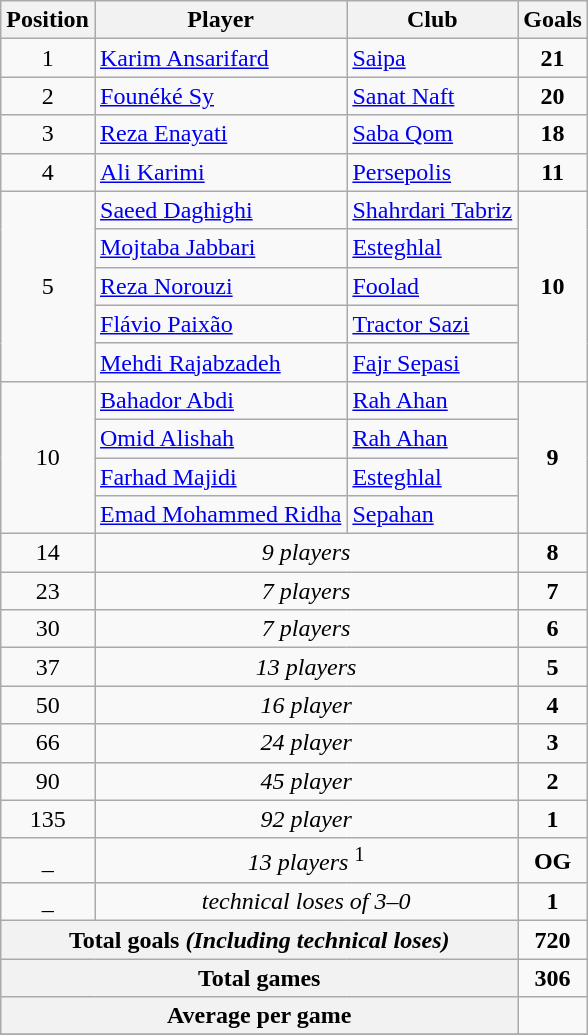<table class="wikitable">
<tr>
<th>Position</th>
<th>Player</th>
<th>Club</th>
<th>Goals</th>
</tr>
<tr align="left">
<td align="center">1</td>
<td> <a href='#'>Karim Ansarifard</a></td>
<td><a href='#'>Saipa</a></td>
<td align="center"><strong>21</strong></td>
</tr>
<tr align="left">
<td align="center">2</td>
<td> <a href='#'>Founéké Sy</a></td>
<td><a href='#'>Sanat Naft</a></td>
<td align="center"><strong>20</strong></td>
</tr>
<tr align="left">
<td align="center">3</td>
<td> <a href='#'>Reza Enayati</a></td>
<td><a href='#'>Saba Qom</a></td>
<td align="center"><strong>18</strong></td>
</tr>
<tr>
<td align="center">4</td>
<td> <a href='#'>Ali Karimi</a></td>
<td><a href='#'>Persepolis</a></td>
<td align="center"><strong>11</strong></td>
</tr>
<tr>
<td rowspan=5 align="center">5</td>
<td> <a href='#'>Saeed Daghighi</a></td>
<td><a href='#'>Shahrdari Tabriz</a></td>
<td rowspan=5 align="center"><strong>10</strong></td>
</tr>
<tr>
<td> <a href='#'>Mojtaba Jabbari</a></td>
<td><a href='#'>Esteghlal</a></td>
</tr>
<tr>
<td> <a href='#'>Reza Norouzi</a></td>
<td><a href='#'>Foolad</a></td>
</tr>
<tr>
<td> <a href='#'>Flávio Paixão</a></td>
<td><a href='#'>Tractor Sazi</a></td>
</tr>
<tr>
<td> <a href='#'>Mehdi Rajabzadeh</a></td>
<td><a href='#'>Fajr Sepasi</a></td>
</tr>
<tr>
<td rowspan=4 align="center">10</td>
<td> <a href='#'>Bahador Abdi</a></td>
<td><a href='#'>Rah Ahan</a></td>
<td rowspan=4 align="center"><strong>9</strong></td>
</tr>
<tr>
<td> <a href='#'>Omid Alishah</a></td>
<td><a href='#'>Rah Ahan</a></td>
</tr>
<tr>
<td> <a href='#'>Farhad Majidi</a></td>
<td><a href='#'>Esteghlal</a></td>
</tr>
<tr>
<td> <a href='#'>Emad Mohammed Ridha</a></td>
<td><a href='#'>Sepahan</a></td>
</tr>
<tr align="center">
<td align="center">14</td>
<td colspan=2><em>9 players</em></td>
<td><strong>8</strong></td>
</tr>
<tr align="center">
<td align="center">23</td>
<td colspan=2><em>7 players</em></td>
<td><strong>7</strong></td>
</tr>
<tr align="center">
<td align="center">30</td>
<td colspan=2><em>7 players</em></td>
<td><strong>6</strong></td>
</tr>
<tr align="center">
<td align="center">37</td>
<td colspan=2><em>13 players</em></td>
<td><strong>5</strong></td>
</tr>
<tr align="center">
<td align="center">50</td>
<td colspan=2><em>16 player</em></td>
<td><strong>4</strong></td>
</tr>
<tr align="center">
<td align="center">66</td>
<td colspan=2><em>24 player</em></td>
<td><strong>3</strong></td>
</tr>
<tr align="center">
<td align="center">90</td>
<td colspan=2><em>45 player</em></td>
<td><strong>2</strong></td>
</tr>
<tr align="center">
<td align="center">135</td>
<td colspan=2><em>92 player</em></td>
<td><strong>1</strong></td>
</tr>
<tr align="center">
<td>_</td>
<td colspan=2><em>13 players</em> <sup>1</sup></td>
<td><strong>OG</strong></td>
</tr>
<tr align="center">
<td>_</td>
<td colspan=2><em>technical loses of 3–0</em></td>
<td><strong>1</strong></td>
</tr>
<tr>
<th colspan=3 align=center>Total goals <em>(Including technical loses)</em></th>
<td align="center"><strong>720</strong></td>
</tr>
<tr>
<th colspan=3 align=center>Total games</th>
<td align=center><strong>306</strong></td>
</tr>
<tr>
<th colspan=3 align=center>Average per game</th>
<td align="center"><strong></strong></td>
</tr>
<tr>
</tr>
</table>
